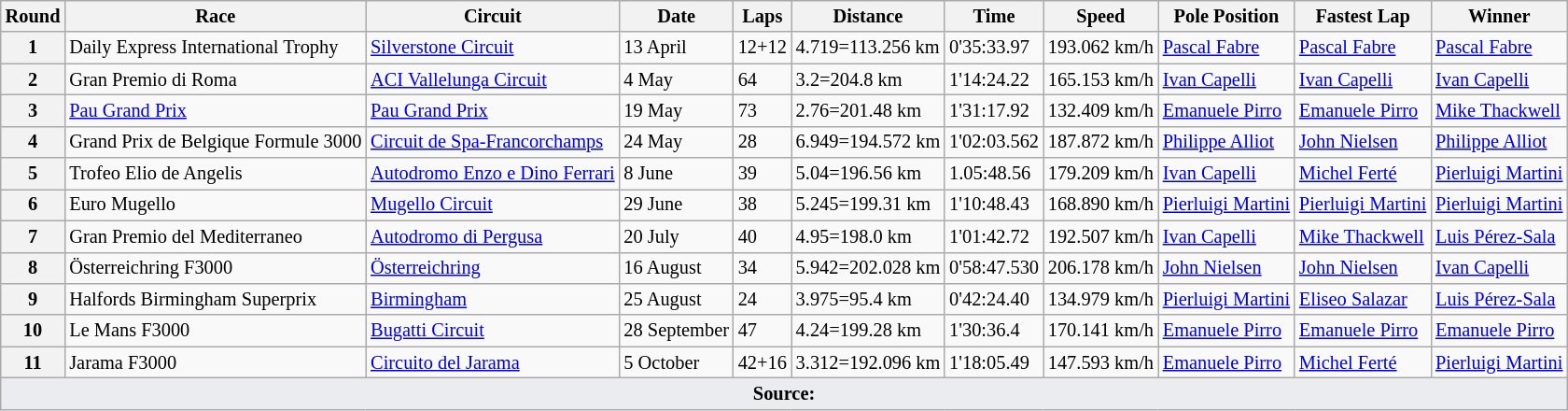<table class="wikitable" style="font-size:85%">
<tr>
<th>Round</th>
<th>Race</th>
<th>Circuit</th>
<th>Date</th>
<th>Laps</th>
<th>Distance</th>
<th>Time</th>
<th>Speed</th>
<th>Pole Position</th>
<th>Fastest Lap</th>
<th>Winner</th>
</tr>
<tr>
<th>1</th>
<td nowrap>Daily Express International Trophy</td>
<td nowrap> <a href='#'>Silverstone Circuit</a></td>
<td nowrap>13 April</td>
<td>12+12</td>
<td>4.719=113.256 km</td>
<td>0'35:33.97</td>
<td>193.062 km/h</td>
<td nowrap> <a href='#'>Pascal Fabre</a></td>
<td nowrap> <a href='#'>Pascal Fabre</a></td>
<td nowrap> <a href='#'>Pascal Fabre</a></td>
</tr>
<tr>
<th>2</th>
<td nowrap>Gran Premio di Roma</td>
<td nowrap> <a href='#'>ACI Vallelunga Circuit</a></td>
<td nowrap>4 May</td>
<td>64</td>
<td>3.2=204.8 km</td>
<td>1'14:24.22</td>
<td>165.153 km/h</td>
<td nowrap> <a href='#'>Ivan Capelli</a></td>
<td nowrap> <a href='#'>Ivan Capelli</a></td>
<td nowrap> <a href='#'>Ivan Capelli</a></td>
</tr>
<tr>
<th>3</th>
<td nowrap><a href='#'>Pau Grand Prix</a></td>
<td nowrap> <a href='#'>Pau Grand Prix</a></td>
<td nowrap>19 May</td>
<td>73</td>
<td>2.76=201.48 km</td>
<td>1'31:17.92</td>
<td>132.409 km/h</td>
<td nowrap> <a href='#'>Emanuele Pirro</a></td>
<td nowrap> <a href='#'>Emanuele Pirro</a></td>
<td nowrap> <a href='#'>Mike Thackwell</a></td>
</tr>
<tr>
<th>4</th>
<td nowrap>Grand Prix de Belgique Formule 3000</td>
<td nowrap> <a href='#'>Circuit de Spa-Francorchamps</a></td>
<td nowrap>24 May</td>
<td>28</td>
<td>6.949=194.572 km</td>
<td>1'02:03.562</td>
<td>187.872 km/h</td>
<td nowrap> <a href='#'>Philippe Alliot</a></td>
<td nowrap> <a href='#'>John Nielsen</a></td>
<td nowrap> <a href='#'>Philippe Alliot</a></td>
</tr>
<tr>
<th>5</th>
<td nowrap>Trofeo Elio de Angelis</td>
<td nowrap> <a href='#'>Autodromo Enzo e Dino Ferrari</a></td>
<td nowrap>8 June</td>
<td>39</td>
<td>5.04=196.56 km</td>
<td>1.05:48.56</td>
<td>179.209 km/h</td>
<td nowrap> <a href='#'>Ivan Capelli</a></td>
<td nowrap> <a href='#'>Michel Ferté</a></td>
<td nowrap> <a href='#'>Pierluigi Martini</a></td>
</tr>
<tr>
<th>6</th>
<td nowrap>Euro Mugello</td>
<td nowrap> <a href='#'>Mugello Circuit</a></td>
<td nowrap>29 June</td>
<td>38</td>
<td>5.245=199.31 km</td>
<td>1'10:48.43</td>
<td>168.890 km/h</td>
<td nowrap> <a href='#'>Pierluigi Martini</a></td>
<td nowrap> <a href='#'>Pierluigi Martini</a></td>
<td nowrap> <a href='#'>Pierluigi Martini</a></td>
</tr>
<tr>
<th>7</th>
<td nowrap>Gran Premio del Mediterraneo</td>
<td nowrap> <a href='#'>Autodromo di Pergusa</a></td>
<td nowrap>20 July</td>
<td>40</td>
<td>4.95=198.0 km</td>
<td>1'01:42.72</td>
<td>192.507 km/h</td>
<td nowrap> <a href='#'>Ivan Capelli</a></td>
<td nowrap> <a href='#'>Mike Thackwell</a></td>
<td nowrap> <a href='#'>Luis Pérez-Sala</a></td>
</tr>
<tr>
<th>8</th>
<td nowrap>Österreichring F3000</td>
<td nowrap> <a href='#'>Österreichring</a></td>
<td nowrap>16 August</td>
<td>34</td>
<td>5.942=202.028 km</td>
<td>0'58:47.530</td>
<td>206.178 km/h</td>
<td nowrap> <a href='#'>John Nielsen</a></td>
<td nowrap> <a href='#'>John Nielsen</a></td>
<td nowrap> <a href='#'>Ivan Capelli</a></td>
</tr>
<tr>
<th>9</th>
<td nowrap>Halfords Birmingham Superprix</td>
<td nowrap> <a href='#'>Birmingham</a></td>
<td nowrap>25 August</td>
<td>24</td>
<td>3.975=95.4 km</td>
<td>0'42:24.40</td>
<td>134.979 km/h</td>
<td nowrap> <a href='#'>Pierluigi Martini</a></td>
<td nowrap> <a href='#'>Eliseo Salazar</a></td>
<td nowrap> <a href='#'>Luis Pérez-Sala</a></td>
</tr>
<tr>
<th>10</th>
<td nowrap>Le Mans F3000</td>
<td nowrap> <a href='#'>Bugatti Circuit</a></td>
<td nowrap>28 September</td>
<td>47</td>
<td>4.24=199.28 km</td>
<td>1'30:36.4</td>
<td>170.141 km/h</td>
<td nowrap> <a href='#'>Emanuele Pirro</a></td>
<td nowrap> <a href='#'>Emanuele Pirro</a></td>
<td nowrap> <a href='#'>Emanuele Pirro</a></td>
</tr>
<tr>
<th>11</th>
<td nowrap>Jarama F3000</td>
<td nowrap> <a href='#'>Circuito del Jarama</a></td>
<td nowrap>5 October</td>
<td>42+16</td>
<td>3.312=192.096 km</td>
<td>1'18:05.49</td>
<td>147.593 km/h</td>
<td nowrap> <a href='#'>Emanuele Pirro</a></td>
<td nowrap> <a href='#'>Michel Ferté</a></td>
<td nowrap> <a href='#'>Pierluigi Martini</a></td>
</tr>
<tr class="sortbottom">
<td colspan="11" style="background-color:#EAECF0;text-align:center"><strong>Source:</strong></td>
</tr>
</table>
